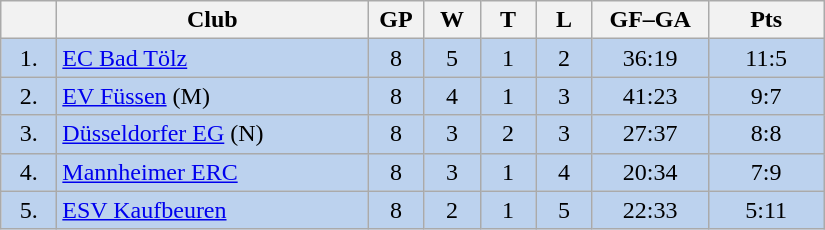<table class="wikitable">
<tr>
<th width="30"></th>
<th width="200">Club</th>
<th width="30">GP</th>
<th width="30">W</th>
<th width="30">T</th>
<th width="30">L</th>
<th width="70">GF–GA</th>
<th width="70">Pts</th>
</tr>
<tr bgcolor="#BCD2EE" align="center">
<td>1.</td>
<td align="left"><a href='#'>EC Bad Tölz</a></td>
<td>8</td>
<td>5</td>
<td>1</td>
<td>2</td>
<td>36:19</td>
<td>11:5</td>
</tr>
<tr bgcolor=#BCD2EE align="center">
<td>2.</td>
<td align="left"><a href='#'>EV Füssen</a> (M)</td>
<td>8</td>
<td>4</td>
<td>1</td>
<td>3</td>
<td>41:23</td>
<td>9:7</td>
</tr>
<tr bgcolor=#BCD2EE align="center">
<td>3.</td>
<td align="left"><a href='#'>Düsseldorfer EG</a> (N)</td>
<td>8</td>
<td>3</td>
<td>2</td>
<td>3</td>
<td>27:37</td>
<td>8:8</td>
</tr>
<tr bgcolor=#BCD2EE align="center">
<td>4.</td>
<td align="left"><a href='#'>Mannheimer ERC</a></td>
<td>8</td>
<td>3</td>
<td>1</td>
<td>4</td>
<td>20:34</td>
<td>7:9</td>
</tr>
<tr bgcolor=#BCD2EE align="center">
<td>5.</td>
<td align="left"><a href='#'>ESV Kaufbeuren</a></td>
<td>8</td>
<td>2</td>
<td>1</td>
<td>5</td>
<td>22:33</td>
<td>5:11</td>
</tr>
</table>
